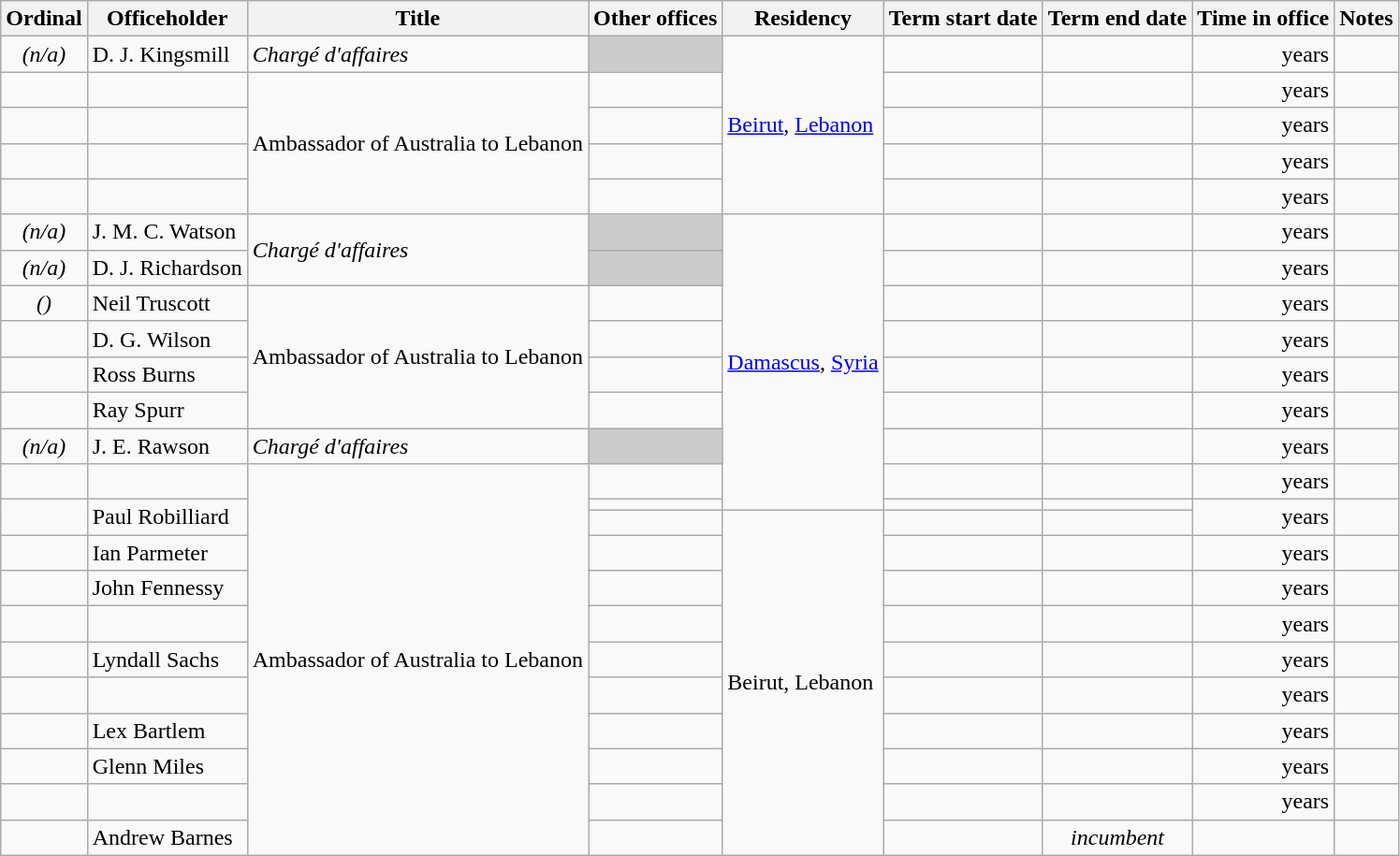<table class='wikitable sortable'>
<tr>
<th>Ordinal</th>
<th>Officeholder</th>
<th>Title</th>
<th>Other offices</th>
<th>Residency</th>
<th>Term start date</th>
<th>Term end date</th>
<th>Time in office</th>
<th>Notes</th>
</tr>
<tr>
<td align=center><em>(n/a)</em></td>
<td>D. J. Kingsmill</td>
<td><em>Chargé d'affaires</em></td>
<td style="background: #cccccc;"></td>
<td rowspan=5><a href='#'>Beirut</a>, <a href='#'>Lebanon</a></td>
<td align=center></td>
<td align=center></td>
<td align=right> years</td>
<td></td>
</tr>
<tr>
<td align=center></td>
<td></td>
<td rowspan=4>Ambassador of Australia to Lebanon</td>
<td></td>
<td align=center></td>
<td align=center></td>
<td align=right> years</td>
<td></td>
</tr>
<tr>
<td align=center></td>
<td></td>
<td></td>
<td align=center></td>
<td align=center></td>
<td align=right> years</td>
<td></td>
</tr>
<tr>
<td align=center></td>
<td></td>
<td></td>
<td align=center></td>
<td align=center></td>
<td align=right> years</td>
<td></td>
</tr>
<tr>
<td align=center></td>
<td></td>
<td></td>
<td align=center></td>
<td align=center></td>
<td align=right> years</td>
<td></td>
</tr>
<tr>
<td align=center><em>(n/a)</em></td>
<td>J. M. C. Watson</td>
<td rowspan=2><em>Chargé d'affaires</em></td>
<td style="background: #cccccc;"></td>
<td rowspan=9><a href='#'>Damascus</a>, <a href='#'>Syria</a></td>
<td align=center></td>
<td align=center></td>
<td align=right> years</td>
<td></td>
</tr>
<tr>
<td align=center><em>(n/a)</em></td>
<td>D. J. Richardson</td>
<td style="background: #cccccc;"></td>
<td align=center></td>
<td align=center></td>
<td align=right> years</td>
<td></td>
</tr>
<tr>
<td align=center><em>()</em></td>
<td>Neil Truscott</td>
<td rowspan=4>Ambassador of Australia to Lebanon</td>
<td></td>
<td align=center></td>
<td align=center></td>
<td align=right> years</td>
<td></td>
</tr>
<tr>
<td align=center></td>
<td>D. G. Wilson</td>
<td></td>
<td align=center></td>
<td align=center></td>
<td align=right> years</td>
<td></td>
</tr>
<tr>
<td align=center></td>
<td>Ross Burns</td>
<td></td>
<td align=center></td>
<td align=center></td>
<td align=right> years</td>
<td></td>
</tr>
<tr>
<td align=center></td>
<td>Ray Spurr</td>
<td></td>
<td align=center></td>
<td align=center></td>
<td align=right> years</td>
<td></td>
</tr>
<tr>
<td align=center><em>(n/a)</em></td>
<td>J. E. Rawson</td>
<td><em>Chargé d'affaires</em></td>
<td style="background: #cccccc;"></td>
<td align=center></td>
<td align=center></td>
<td align=right> years</td>
<td></td>
</tr>
<tr>
<td align=center></td>
<td></td>
<td rowspan=12>Ambassador of Australia to Lebanon</td>
<td></td>
<td align=center></td>
<td align=center></td>
<td align=right> years</td>
<td></td>
</tr>
<tr>
<td rowspan=2 align=center></td>
<td rowspan=2>Paul Robilliard</td>
<td></td>
<td align=center></td>
<td align=center></td>
<td rowspan=2 align=right> years</td>
<td rowspan=2></td>
</tr>
<tr>
<td></td>
<td rowspan=10>Beirut, Lebanon</td>
<td align=center></td>
<td align=center></td>
</tr>
<tr>
<td align=center></td>
<td>Ian Parmeter</td>
<td></td>
<td align=center></td>
<td align=center></td>
<td align=right> years</td>
<td></td>
</tr>
<tr>
<td align=center></td>
<td>John Fennessy</td>
<td></td>
<td align=center></td>
<td align=center></td>
<td align=right> years</td>
<td></td>
</tr>
<tr>
<td align=center></td>
<td></td>
<td></td>
<td align=center></td>
<td align=center></td>
<td align=right> years</td>
<td></td>
</tr>
<tr>
<td align=center></td>
<td>Lyndall Sachs</td>
<td></td>
<td align=center></td>
<td align=center></td>
<td align=right> years</td>
<td></td>
</tr>
<tr>
<td align=center></td>
<td></td>
<td></td>
<td align=center></td>
<td align=center></td>
<td align=right> years</td>
<td></td>
</tr>
<tr>
<td align=center></td>
<td>Lex Bartlem</td>
<td></td>
<td align=center></td>
<td align=center></td>
<td align=right> years</td>
<td></td>
</tr>
<tr>
<td align=center></td>
<td>Glenn Miles</td>
<td></td>
<td align=center></td>
<td align=center></td>
<td align=right> years</td>
<td></td>
</tr>
<tr>
<td align=center></td>
<td></td>
<td></td>
<td align=center></td>
<td align=center></td>
<td align=right> years</td>
<td></td>
</tr>
<tr>
<td align=center></td>
<td>Andrew Barnes</td>
<td></td>
<td align=center></td>
<td align=center><em>incumbent</em></td>
<td align=right></td>
<td></td>
</tr>
</table>
